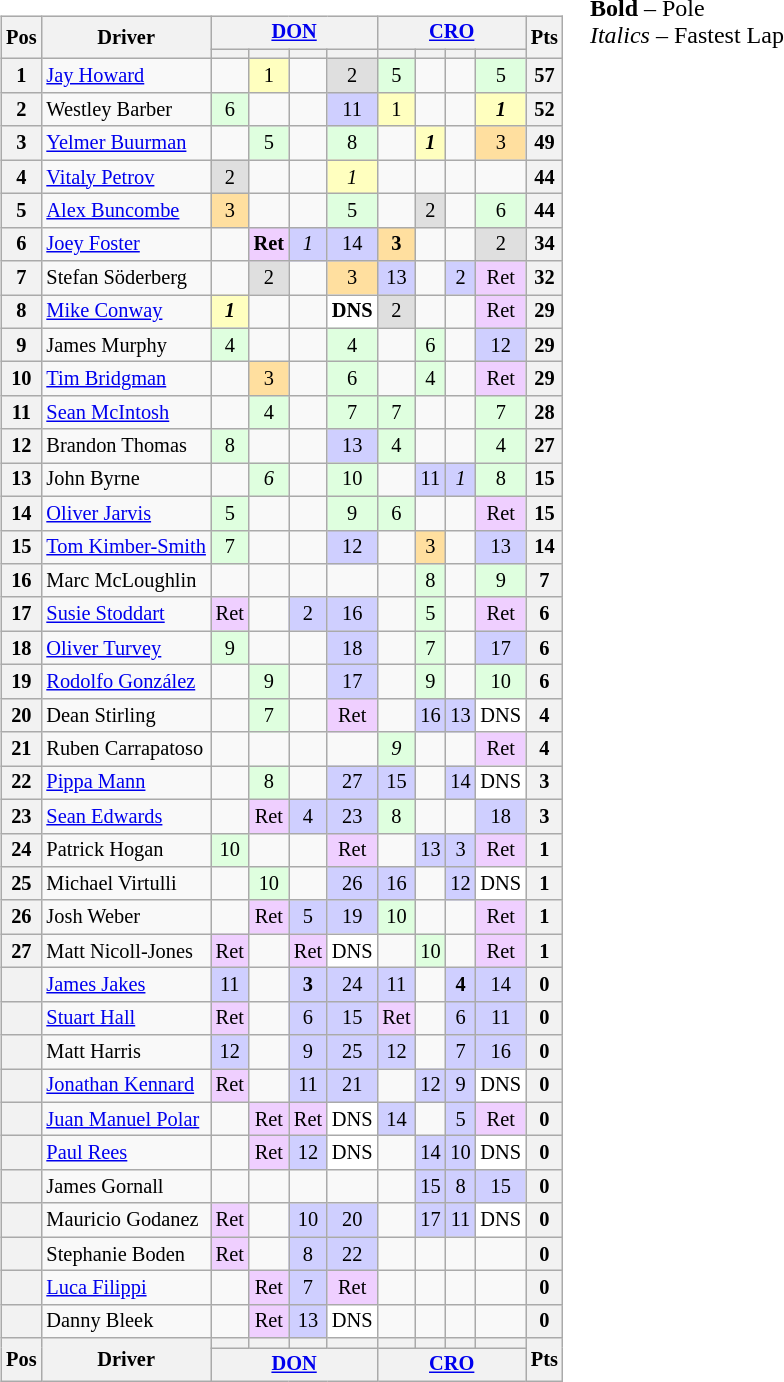<table>
<tr>
<td><br><table class="wikitable" style="font-size: 85%; text-align: center;">
<tr valign="top">
<th rowspan=2 valign="middle">Pos</th>
<th rowspan=2 valign="middle">Driver</th>
<th colspan="4"><a href='#'>DON</a></th>
<th colspan="4"><a href='#'>CRO</a></th>
<th rowspan=2 valign="middle">Pts</th>
</tr>
<tr>
<th></th>
<th></th>
<th></th>
<th></th>
<th></th>
<th></th>
<th></th>
<th></th>
</tr>
<tr>
<th>1</th>
<td align=left> <a href='#'>Jay Howard</a></td>
<td></td>
<td style="background:#FFFFBF;">1</td>
<td></td>
<td style="background:#DFDFDF;">2</td>
<td style="background:#DFFFDF;">5</td>
<td></td>
<td></td>
<td style="background:#DFFFDF;">5</td>
<th>57</th>
</tr>
<tr>
<th>2</th>
<td align=left> Westley Barber</td>
<td style="background:#DFFFDF;">6</td>
<td></td>
<td></td>
<td style="background:#CFCFFF;">11</td>
<td style="background:#FFFFBF;">1</td>
<td></td>
<td></td>
<td style="background:#FFFFBF;"><strong><em>1</em></strong></td>
<th>52</th>
</tr>
<tr>
<th>3</th>
<td align=left> <a href='#'>Yelmer Buurman</a></td>
<td></td>
<td style="background:#DFFFDF;">5</td>
<td></td>
<td style="background:#DFFFDF;">8</td>
<td></td>
<td style="background:#FFFFBF;"><strong><em>1</em></strong></td>
<td></td>
<td style="background:#FFDF9F;">3</td>
<th>49</th>
</tr>
<tr>
<th>4</th>
<td align=left> <a href='#'>Vitaly Petrov</a></td>
<td style="background:#DFDFDF;">2</td>
<td></td>
<td></td>
<td style="background:#FFFFBF;"><em>1</em></td>
<td></td>
<td></td>
<td></td>
<td></td>
<th>44</th>
</tr>
<tr>
<th>5</th>
<td align=left> <a href='#'>Alex Buncombe</a></td>
<td style="background:#FFDF9F;">3</td>
<td></td>
<td></td>
<td style="background:#DFFFDF;">5</td>
<td></td>
<td style="background:#DFDFDF;">2</td>
<td></td>
<td style="background:#DFFFDF;">6</td>
<th>44</th>
</tr>
<tr>
<th>6</th>
<td align=left> <a href='#'>Joey Foster</a></td>
<td></td>
<td style="background:#EFCFFF;"><strong>Ret</strong></td>
<td style="background:#CFCFFF;"><em>1</em></td>
<td style="background:#CFCFFF;">14</td>
<td style="background:#FFDF9F;"><strong>3</strong></td>
<td></td>
<td></td>
<td style="background:#DFDFDF;">2</td>
<th>34</th>
</tr>
<tr>
<th>7</th>
<td align=left> Stefan Söderberg</td>
<td></td>
<td style="background:#DFDFDF;">2</td>
<td></td>
<td style="background:#FFDF9F;">3</td>
<td style="background:#CFCFFF;">13</td>
<td></td>
<td style="background:#CFCFFF;">2</td>
<td style="background:#EFCFFF;">Ret</td>
<th>32</th>
</tr>
<tr>
<th>8</th>
<td align=left> <a href='#'>Mike Conway</a></td>
<td style="background:#FFFFBF;"><strong><em>1</em></strong></td>
<td></td>
<td></td>
<td style="background:#FFFFFF;"><strong>DNS</strong></td>
<td style="background:#DFDFDF;">2</td>
<td></td>
<td></td>
<td style="background:#EFCFFF;">Ret</td>
<th>29</th>
</tr>
<tr>
<th>9</th>
<td align=left> James Murphy</td>
<td style="background:#DFFFDF;">4</td>
<td></td>
<td></td>
<td style="background:#DFFFDF;">4</td>
<td></td>
<td style="background:#DFFFDF;">6</td>
<td></td>
<td style="background:#CFCFFF;">12</td>
<th>29</th>
</tr>
<tr>
<th>10</th>
<td align=left> <a href='#'>Tim Bridgman</a></td>
<td></td>
<td style="background:#FFDF9F;">3</td>
<td></td>
<td style="background:#DFFFDF;">6</td>
<td></td>
<td style="background:#DFFFDF;">4</td>
<td></td>
<td style="background:#EFCFFF;">Ret</td>
<th>29</th>
</tr>
<tr>
<th>11</th>
<td align=left> <a href='#'>Sean McIntosh</a></td>
<td></td>
<td style="background:#DFFFDF;">4</td>
<td></td>
<td style="background:#DFFFDF;">7</td>
<td style="background:#DFFFDF;">7</td>
<td></td>
<td></td>
<td style="background:#DFFFDF;">7</td>
<th>28</th>
</tr>
<tr>
<th>12</th>
<td align=left> Brandon Thomas</td>
<td style="background:#DFFFDF;">8</td>
<td></td>
<td></td>
<td style="background:#CFCFFF;">13</td>
<td style="background:#DFFFDF;">4</td>
<td></td>
<td></td>
<td style="background:#DFFFDF;">4</td>
<th>27</th>
</tr>
<tr>
<th>13</th>
<td align=left> John Byrne</td>
<td></td>
<td style="background:#DFFFDF;"><em>6</em></td>
<td></td>
<td style="background:#DFFFDF;">10</td>
<td></td>
<td style="background:#CFCFFF;">11</td>
<td style="background:#CFCFFF;"><em>1</em></td>
<td style="background:#DFFFDF;">8</td>
<th>15</th>
</tr>
<tr>
<th>14</th>
<td align=left> <a href='#'>Oliver Jarvis</a></td>
<td style="background:#DFFFDF;">5</td>
<td></td>
<td></td>
<td style="background:#DFFFDF;">9</td>
<td style="background:#DFFFDF;">6</td>
<td></td>
<td></td>
<td style="background:#EFCFFF;">Ret</td>
<th>15</th>
</tr>
<tr>
<th>15</th>
<td align=left> <a href='#'>Tom Kimber-Smith</a></td>
<td style="background:#DFFFDF;">7</td>
<td></td>
<td></td>
<td style="background:#CFCFFF;">12</td>
<td></td>
<td style="background:#FFDF9F;">3</td>
<td></td>
<td style="background:#CFCFFF;">13</td>
<th>14</th>
</tr>
<tr>
<th>16</th>
<td align=left> Marc McLoughlin</td>
<td></td>
<td></td>
<td></td>
<td></td>
<td></td>
<td style="background:#DFFFDF;">8</td>
<td></td>
<td style="background:#DFFFDF;">9</td>
<th>7</th>
</tr>
<tr>
<th>17</th>
<td align=left> <a href='#'>Susie Stoddart</a></td>
<td style="background:#EFCFFF;">Ret</td>
<td></td>
<td style="background:#CFCFFF;">2</td>
<td style="background:#CFCFFF;">16</td>
<td></td>
<td style="background:#DFFFDF;">5</td>
<td></td>
<td style="background:#EFCFFF;">Ret</td>
<th>6</th>
</tr>
<tr>
<th>18</th>
<td align=left> <a href='#'>Oliver Turvey</a></td>
<td style="background:#DFFFDF;">9</td>
<td></td>
<td></td>
<td style="background:#CFCFFF;">18</td>
<td></td>
<td style="background:#DFFFDF;">7</td>
<td></td>
<td style="background:#CFCFFF;">17</td>
<th>6</th>
</tr>
<tr>
<th>19</th>
<td align=left> <a href='#'>Rodolfo González</a></td>
<td></td>
<td style="background:#DFFFDF;">9</td>
<td></td>
<td style="background:#CFCFFF;">17</td>
<td></td>
<td style="background:#DFFFDF;">9</td>
<td></td>
<td style="background:#DFFFDF;">10</td>
<th>6</th>
</tr>
<tr>
<th>20</th>
<td align=left> Dean Stirling</td>
<td></td>
<td style="background:#DFFFDF;">7</td>
<td></td>
<td style="background:#EFCFFF;">Ret</td>
<td></td>
<td style="background:#CFCFFF;">16</td>
<td style="background:#CFCFFF;">13</td>
<td style="background:#FFFFFF;">DNS</td>
<th>4</th>
</tr>
<tr>
<th>21</th>
<td align=left> Ruben Carrapatoso</td>
<td></td>
<td></td>
<td></td>
<td></td>
<td style="background:#DFFFDF;"><em>9</em></td>
<td></td>
<td></td>
<td style="background:#EFCFFF;">Ret</td>
<th>4</th>
</tr>
<tr>
<th>22</th>
<td align=left> <a href='#'>Pippa Mann</a></td>
<td></td>
<td style="background:#DFFFDF;">8</td>
<td></td>
<td style="background:#CFCFFF;">27</td>
<td style="background:#CFCFFF;">15</td>
<td></td>
<td style="background:#CFCFFF;">14</td>
<td style="background:#FFFFFF;">DNS</td>
<th>3</th>
</tr>
<tr>
<th>23</th>
<td align=left> <a href='#'>Sean Edwards</a></td>
<td></td>
<td style="background:#EFCFFF;">Ret</td>
<td style="background:#CFCFFF;">4</td>
<td style="background:#CFCFFF;">23</td>
<td style="background:#DFFFDF;">8</td>
<td></td>
<td></td>
<td style="background:#CFCFFF;">18</td>
<th>3</th>
</tr>
<tr>
<th>24</th>
<td align=left> Patrick Hogan</td>
<td style="background:#DFFFDF;">10</td>
<td></td>
<td></td>
<td style="background:#EFCFFF;">Ret</td>
<td></td>
<td style="background:#CFCFFF;">13</td>
<td style="background:#CFCFFF;">3</td>
<td style="background:#EFCFFF;">Ret</td>
<th>1</th>
</tr>
<tr>
<th>25</th>
<td align=left> Michael Virtulli</td>
<td></td>
<td style="background:#DFFFDF;">10</td>
<td></td>
<td style="background:#CFCFFF;">26</td>
<td style="background:#CFCFFF;">16</td>
<td></td>
<td style="background:#CFCFFF;">12</td>
<td style="background:#FFFFFF;">DNS</td>
<th>1</th>
</tr>
<tr>
<th>26</th>
<td align=left> Josh Weber</td>
<td></td>
<td style="background:#EFCFFF;">Ret</td>
<td style="background:#CFCFFF;">5</td>
<td style="background:#CFCFFF;">19</td>
<td style="background:#DFFFDF;">10</td>
<td></td>
<td></td>
<td style="background:#EFCFFF;">Ret</td>
<th>1</th>
</tr>
<tr>
<th>27</th>
<td align=left> Matt Nicoll-Jones</td>
<td style="background:#EFCFFF;">Ret</td>
<td></td>
<td style="background:#EFCFFF;">Ret</td>
<td style="background:#FFFFFF;">DNS</td>
<td></td>
<td style="background:#DFFFDF;">10</td>
<td></td>
<td style="background:#EFCFFF;">Ret</td>
<th>1</th>
</tr>
<tr>
<th></th>
<td align=left> <a href='#'>James Jakes</a></td>
<td style="background:#CFCFFF;">11</td>
<td></td>
<td style="background:#CFCFFF;"><strong>3</strong></td>
<td style="background:#CFCFFF;">24</td>
<td style="background:#CFCFFF;">11</td>
<td></td>
<td style="background:#CFCFFF;"><strong>4</strong></td>
<td style="background:#CFCFFF;">14</td>
<th>0</th>
</tr>
<tr>
<th></th>
<td align=left> <a href='#'>Stuart Hall</a></td>
<td style="background:#EFCFFF;">Ret</td>
<td></td>
<td style="background:#CFCFFF;">6</td>
<td style="background:#CFCFFF;">15</td>
<td style="background:#EFCFFF;">Ret</td>
<td></td>
<td style="background:#CFCFFF;">6</td>
<td style="background:#CFCFFF;">11</td>
<th>0</th>
</tr>
<tr>
<th></th>
<td align=left> Matt Harris</td>
<td style="background:#CFCFFF;">12</td>
<td></td>
<td style="background:#CFCFFF;">9</td>
<td style="background:#CFCFFF;">25</td>
<td style="background:#CFCFFF;">12</td>
<td></td>
<td style="background:#CFCFFF;">7</td>
<td style="background:#CFCFFF;">16</td>
<th>0</th>
</tr>
<tr>
<th></th>
<td align=left> <a href='#'>Jonathan Kennard</a></td>
<td style="background:#EFCFFF;">Ret</td>
<td></td>
<td style="background:#CFCFFF;">11</td>
<td style="background:#CFCFFF;">21</td>
<td></td>
<td style="background:#CFCFFF;">12</td>
<td style="background:#CFCFFF;">9</td>
<td style="background:#FFFFFF;">DNS</td>
<th>0</th>
</tr>
<tr>
<th></th>
<td align=left> <a href='#'>Juan Manuel Polar</a></td>
<td></td>
<td style="background:#EFCFFF;">Ret</td>
<td style="background:#EFCFFF;">Ret</td>
<td style="background:#FFFFFF;">DNS</td>
<td style="background:#CFCFFF;">14</td>
<td></td>
<td style="background:#CFCFFF;">5</td>
<td style="background:#EFCFFF;">Ret</td>
<th>0</th>
</tr>
<tr>
<th></th>
<td align=left> <a href='#'>Paul Rees</a></td>
<td></td>
<td style="background:#EFCFFF;">Ret</td>
<td style="background:#CFCFFF;">12</td>
<td style="background:#FFFFFF;">DNS</td>
<td></td>
<td style="background:#CFCFFF;">14</td>
<td style="background:#CFCFFF;">10</td>
<td style="background:#FFFFFF;">DNS</td>
<th>0</th>
</tr>
<tr>
<th></th>
<td align=left> James Gornall</td>
<td></td>
<td></td>
<td></td>
<td></td>
<td></td>
<td style="background:#CFCFFF;">15</td>
<td style="background:#CFCFFF;">8</td>
<td style="background:#CFCFFF;">15</td>
<th>0</th>
</tr>
<tr>
<th></th>
<td align=left> Mauricio Godanez</td>
<td style="background:#EFCFFF;">Ret</td>
<td></td>
<td style="background:#CFCFFF;">10</td>
<td style="background:#CFCFFF;">20</td>
<td></td>
<td style="background:#CFCFFF;">17</td>
<td style="background:#CFCFFF;">11</td>
<td style="background:#FFFFFF;">DNS</td>
<th>0</th>
</tr>
<tr>
<th></th>
<td align=left> Stephanie Boden</td>
<td style="background:#EFCFFF;">Ret</td>
<td></td>
<td style="background:#CFCFFF;">8</td>
<td style="background:#CFCFFF;">22</td>
<td></td>
<td></td>
<td></td>
<td></td>
<th>0</th>
</tr>
<tr>
<th></th>
<td align=left> <a href='#'>Luca Filippi</a></td>
<td></td>
<td style="background:#EFCFFF;">Ret</td>
<td style="background:#CFCFFF;">7</td>
<td style="background:#EFCFFF;">Ret</td>
<td></td>
<td></td>
<td></td>
<td></td>
<th>0</th>
</tr>
<tr>
<th></th>
<td align=left> Danny Bleek</td>
<td></td>
<td style="background:#EFCFFF;">Ret</td>
<td style="background:#CFCFFF;">13</td>
<td style="background:#FFFFFF;">DNS</td>
<td></td>
<td></td>
<td></td>
<td></td>
<th>0</th>
</tr>
<tr>
<th rowspan=2 valign="middle">Pos</th>
<th rowspan=2 valign="middle">Driver</th>
<th></th>
<th></th>
<th></th>
<th></th>
<th></th>
<th></th>
<th></th>
<th></th>
<th rowspan=2 valign="middle">Pts</th>
</tr>
<tr>
<th colspan="4"><a href='#'>DON</a></th>
<th colspan="4"><a href='#'>CRO</a></th>
</tr>
</table>
</td>
<td valign="top"><br>
<span><strong>Bold</strong> – Pole<br>
<em>Italics</em> – Fastest Lap</span></td>
</tr>
</table>
